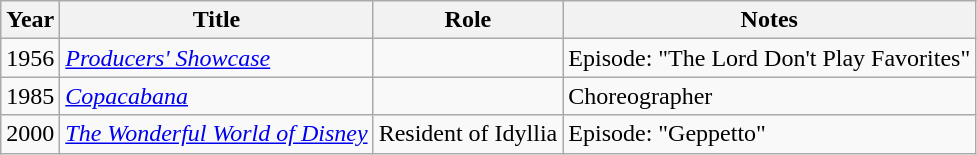<table class="wikitable sortable">
<tr>
<th>Year</th>
<th>Title</th>
<th>Role</th>
<th class="unsortable">Notes</th>
</tr>
<tr>
<td>1956</td>
<td><em><a href='#'>Producers' Showcase</a></em></td>
<td></td>
<td>Episode: "The Lord Don't Play Favorites"</td>
</tr>
<tr>
<td>1985</td>
<td><em><a href='#'>Copacabana</a></em></td>
<td></td>
<td>Choreographer</td>
</tr>
<tr>
<td>2000</td>
<td><em><a href='#'>The Wonderful World of Disney</a></em></td>
<td>Resident of Idyllia</td>
<td>Episode: "Geppetto"</td>
</tr>
</table>
